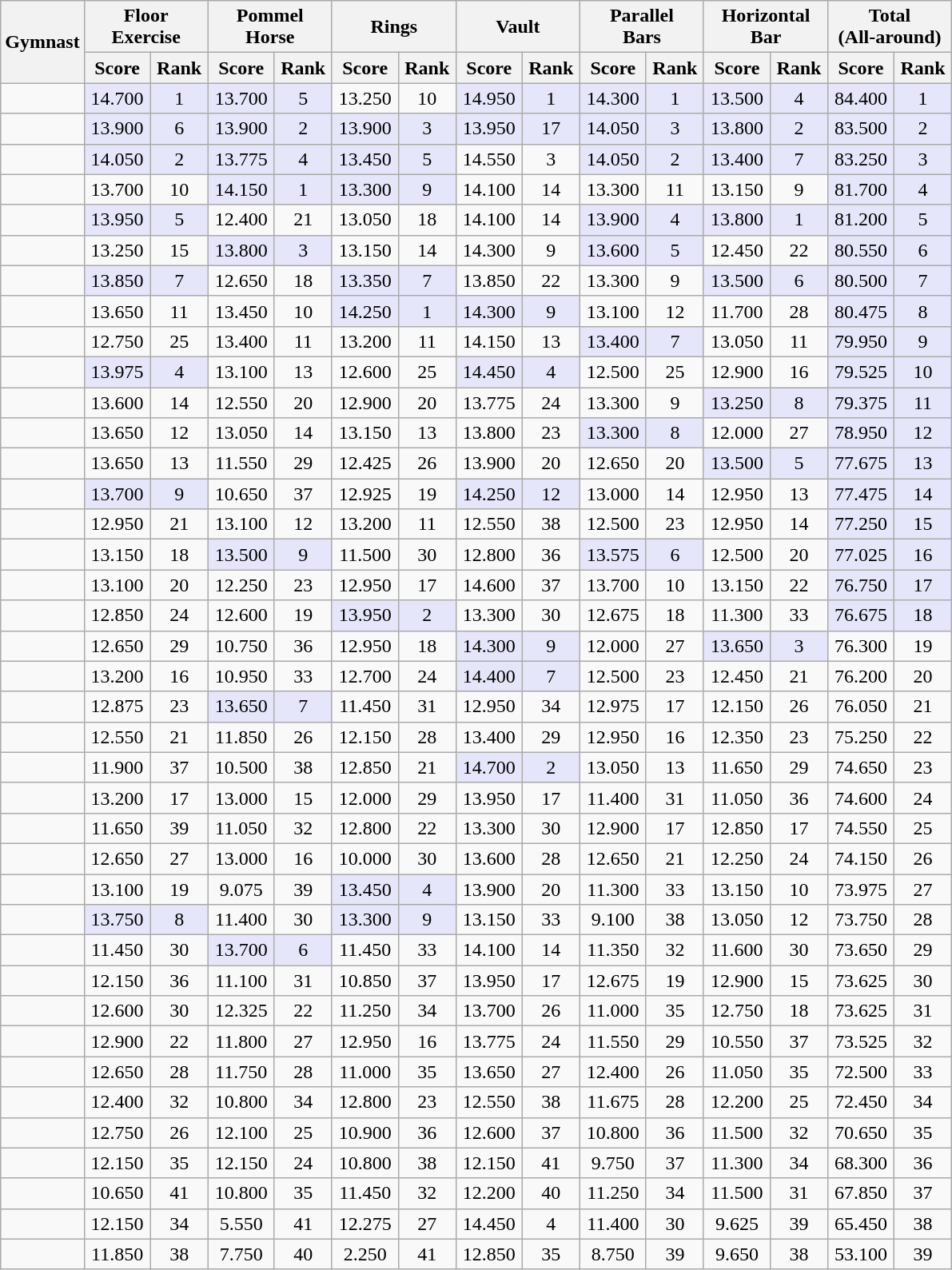<table class="wikitable" style="text-align:center">
<tr>
<th rowspan=2>Gymnast</th>
<th style="width:6em" colspan=2>Floor<br>Exercise</th>
<th style="width:6em" colspan=2>Pommel<br>Horse</th>
<th style="width:6em" colspan=2>Rings</th>
<th style="width:6em" colspan=2>Vault</th>
<th style="width:6em" colspan=2>Parallel<br>Bars</th>
<th style="width:6em" colspan=2>Horizontal<br>Bar</th>
<th style="width:6em" colspan=2>Total<br>(All-around)</th>
</tr>
<tr>
<th>Score</th>
<th>Rank</th>
<th>Score</th>
<th>Rank</th>
<th>Score</th>
<th>Rank</th>
<th>Score</th>
<th>Rank</th>
<th>Score</th>
<th>Rank</th>
<th>Score</th>
<th>Rank</th>
<th>Score</th>
<th>Rank</th>
</tr>
<tr>
<td align=left></td>
<td bgcolor="lavender">14.700</td>
<td bgcolor="lavender">1</td>
<td bgcolor="lavender">13.700</td>
<td bgcolor="lavender">5</td>
<td>13.250</td>
<td>10</td>
<td bgcolor="lavender">14.950</td>
<td bgcolor="lavender">1</td>
<td bgcolor="lavender">14.300</td>
<td bgcolor="lavender">1</td>
<td bgcolor="lavender">13.500</td>
<td bgcolor="lavender">4</td>
<td bgcolor="lavender">84.400</td>
<td bgcolor="lavender">1</td>
</tr>
<tr>
<td align=left></td>
<td bgcolor="lavender">13.900</td>
<td bgcolor="lavender">6</td>
<td bgcolor="lavender">13.900</td>
<td bgcolor="lavender">2</td>
<td bgcolor="lavender">13.900</td>
<td bgcolor="lavender">3</td>
<td bgcolor="lavender">13.950</td>
<td bgcolor="lavender">17</td>
<td bgcolor="lavender">14.050</td>
<td bgcolor="lavender">3</td>
<td bgcolor="lavender">13.800</td>
<td bgcolor="lavender">2</td>
<td bgcolor="lavender">83.500</td>
<td bgcolor="lavender">2</td>
</tr>
<tr>
<td align=left></td>
<td bgcolor="lavender">14.050</td>
<td bgcolor="lavender">2</td>
<td bgcolor="lavender">13.775</td>
<td bgcolor="lavender">4</td>
<td bgcolor="lavender">13.450</td>
<td bgcolor="lavender">5</td>
<td>14.550</td>
<td>3</td>
<td bgcolor="lavender">14.050</td>
<td bgcolor="lavender">2</td>
<td bgcolor="lavender">13.400</td>
<td bgcolor="lavender">7</td>
<td bgcolor="lavender">83.250</td>
<td bgcolor="lavender">3</td>
</tr>
<tr>
<td align=left></td>
<td>13.700</td>
<td>10</td>
<td bgcolor="lavender">14.150</td>
<td bgcolor="lavender">1</td>
<td bgcolor="lavender">13.300</td>
<td bgcolor="lavender">9</td>
<td>14.100</td>
<td>14</td>
<td>13.300</td>
<td>11</td>
<td>13.150</td>
<td>9</td>
<td bgcolor="lavender">81.700</td>
<td bgcolor="lavender">4</td>
</tr>
<tr>
<td align=left></td>
<td bgcolor="lavender">13.950</td>
<td bgcolor="lavender">5</td>
<td>12.400</td>
<td>21</td>
<td>13.050</td>
<td>18</td>
<td>14.100</td>
<td>14</td>
<td bgcolor="lavender">13.900</td>
<td bgcolor="lavender">4</td>
<td bgcolor="lavender">13.800</td>
<td bgcolor="lavender">1</td>
<td bgcolor="lavender">81.200</td>
<td bgcolor="lavender">5</td>
</tr>
<tr>
<td align=left></td>
<td>13.250</td>
<td>15</td>
<td bgcolor="lavender">13.800</td>
<td bgcolor="lavender">3</td>
<td>13.150</td>
<td>14</td>
<td>14.300</td>
<td>9</td>
<td bgcolor="lavender">13.600</td>
<td bgcolor="lavender">5</td>
<td>12.450</td>
<td>22</td>
<td bgcolor="lavender">80.550</td>
<td bgcolor="lavender">6</td>
</tr>
<tr>
<td align=left></td>
<td bgcolor="lavender">13.850</td>
<td bgcolor="lavender">7</td>
<td>12.650</td>
<td>18</td>
<td bgcolor="lavender">13.350</td>
<td bgcolor="lavender">7</td>
<td>13.850</td>
<td>22</td>
<td>13.300</td>
<td>9</td>
<td bgcolor="lavender">13.500</td>
<td bgcolor="lavender">6</td>
<td bgcolor="lavender">80.500</td>
<td bgcolor="lavender">7</td>
</tr>
<tr>
<td align=left></td>
<td>13.650</td>
<td>11</td>
<td>13.450</td>
<td>10</td>
<td bgcolor="lavender">14.250</td>
<td bgcolor="lavender">1</td>
<td bgcolor="lavender">14.300</td>
<td bgcolor="lavender">9</td>
<td>13.100</td>
<td>12</td>
<td>11.700</td>
<td>28</td>
<td bgcolor="lavender">80.475</td>
<td bgcolor="lavender">8</td>
</tr>
<tr>
<td align=left></td>
<td>12.750</td>
<td>25</td>
<td>13.400</td>
<td>11</td>
<td>13.200</td>
<td>11</td>
<td>14.150</td>
<td>13</td>
<td bgcolor="lavender">13.400</td>
<td bgcolor="lavender">7</td>
<td>13.050</td>
<td>11</td>
<td bgcolor="lavender">79.950</td>
<td bgcolor="lavender">9</td>
</tr>
<tr>
<td align=left></td>
<td bgcolor="lavender">13.975</td>
<td bgcolor="lavender">4</td>
<td>13.100</td>
<td>13</td>
<td>12.600</td>
<td>25</td>
<td bgcolor="lavender">14.450</td>
<td bgcolor="lavender">4</td>
<td>12.500</td>
<td>25</td>
<td>12.900</td>
<td>16</td>
<td bgcolor="lavender">79.525</td>
<td bgcolor="lavender">10</td>
</tr>
<tr>
<td align=left></td>
<td>13.600</td>
<td>14</td>
<td>12.550</td>
<td>20</td>
<td>12.900</td>
<td>20</td>
<td>13.775</td>
<td>24</td>
<td>13.300</td>
<td>9</td>
<td bgcolor="lavender">13.250</td>
<td bgcolor="lavender">8</td>
<td bgcolor="lavender">79.375</td>
<td bgcolor="lavender">11</td>
</tr>
<tr>
<td align=left></td>
<td>13.650</td>
<td>12</td>
<td>13.050</td>
<td>14</td>
<td>13.150</td>
<td>13</td>
<td>13.800</td>
<td>23</td>
<td bgcolor="lavender">13.300</td>
<td bgcolor="lavender">8</td>
<td>12.000</td>
<td>27</td>
<td bgcolor="lavender">78.950</td>
<td bgcolor="lavender">12</td>
</tr>
<tr>
<td align=left></td>
<td>13.650</td>
<td>13</td>
<td>11.550</td>
<td>29</td>
<td>12.425</td>
<td>26</td>
<td>13.900</td>
<td>20</td>
<td>12.650</td>
<td>20</td>
<td bgcolor="lavender">13.500</td>
<td bgcolor="lavender">5</td>
<td bgcolor="lavender">77.675</td>
<td bgcolor="lavender">13</td>
</tr>
<tr>
<td align=left></td>
<td bgcolor="lavender">13.700</td>
<td bgcolor="lavender">9</td>
<td>10.650</td>
<td>37</td>
<td>12.925</td>
<td>19</td>
<td bgcolor="lavender">14.250</td>
<td bgcolor="lavender">12</td>
<td>13.000</td>
<td>14</td>
<td>12.950</td>
<td>13</td>
<td bgcolor="lavender">77.475</td>
<td bgcolor="lavender">14</td>
</tr>
<tr>
<td align=left></td>
<td>12.950</td>
<td>21</td>
<td>13.100</td>
<td>12</td>
<td>13.200</td>
<td>11</td>
<td>12.550</td>
<td>38</td>
<td>12.500</td>
<td>23</td>
<td>12.950</td>
<td>14</td>
<td bgcolor="lavender">77.250</td>
<td bgcolor="lavender">15</td>
</tr>
<tr>
<td align=left></td>
<td>13.150</td>
<td>18</td>
<td bgcolor="lavender">13.500</td>
<td bgcolor="lavender">9</td>
<td>11.500</td>
<td>30</td>
<td>12.800</td>
<td>36</td>
<td bgcolor="lavender">13.575</td>
<td bgcolor="lavender">6</td>
<td>12.500</td>
<td>20</td>
<td bgcolor="lavender">77.025</td>
<td bgcolor="lavender">16</td>
</tr>
<tr>
<td align=left></td>
<td>13.100</td>
<td>20</td>
<td>12.250</td>
<td>23</td>
<td>12.950</td>
<td>17</td>
<td>14.600</td>
<td>37</td>
<td>13.700</td>
<td>10</td>
<td>13.150</td>
<td>22</td>
<td bgcolor="lavender">76.750</td>
<td bgcolor="lavender">17</td>
</tr>
<tr>
<td align=left></td>
<td>12.850</td>
<td>24</td>
<td>12.600</td>
<td>19</td>
<td bgcolor="lavender">13.950</td>
<td bgcolor="lavender">2</td>
<td>13.300</td>
<td>30</td>
<td>12.675</td>
<td>18</td>
<td>11.300</td>
<td>33</td>
<td bgcolor="lavender">76.675</td>
<td bgcolor="lavender">18</td>
</tr>
<tr>
<td align=left></td>
<td>12.650</td>
<td>29</td>
<td>10.750</td>
<td>36</td>
<td>12.950</td>
<td>18</td>
<td bgcolor="lavender">14.300</td>
<td bgcolor="lavender">9</td>
<td>12.000</td>
<td>27</td>
<td bgcolor="lavender">13.650</td>
<td bgcolor="lavender">3</td>
<td>76.300</td>
<td>19</td>
</tr>
<tr>
<td align=left></td>
<td>13.200</td>
<td>16</td>
<td>10.950</td>
<td>33</td>
<td>12.700</td>
<td>24</td>
<td bgcolor="lavender">14.400</td>
<td bgcolor="lavender">7</td>
<td>12.500</td>
<td>23</td>
<td>12.450</td>
<td>21</td>
<td>76.200</td>
<td>20</td>
</tr>
<tr>
<td align=left></td>
<td>12.875</td>
<td>23</td>
<td bgcolor="lavender">13.650</td>
<td bgcolor="lavender">7</td>
<td>11.450</td>
<td>31</td>
<td>12.950</td>
<td>34</td>
<td>12.975</td>
<td>17</td>
<td>12.150</td>
<td>26</td>
<td>76.050</td>
<td>21</td>
</tr>
<tr>
<td align=left></td>
<td>12.550</td>
<td>21</td>
<td>11.850</td>
<td>26</td>
<td>12.150</td>
<td>28</td>
<td>13.400</td>
<td>29</td>
<td>12.950</td>
<td>16</td>
<td>12.350</td>
<td>23</td>
<td>75.250</td>
<td>22</td>
</tr>
<tr>
<td align=left></td>
<td>11.900</td>
<td>37</td>
<td>10.500</td>
<td>38</td>
<td>12.850</td>
<td>21</td>
<td bgcolor="lavender">14.700</td>
<td bgcolor="lavender">2</td>
<td>13.050</td>
<td>13</td>
<td>11.650</td>
<td>29</td>
<td>74.650</td>
<td>23</td>
</tr>
<tr>
<td align=left></td>
<td>13.200</td>
<td>17</td>
<td>13.000</td>
<td>15</td>
<td>12.000</td>
<td>29</td>
<td>13.950</td>
<td>17</td>
<td>11.400</td>
<td>31</td>
<td>11.050</td>
<td>36</td>
<td>74.600</td>
<td>24</td>
</tr>
<tr>
<td align=left></td>
<td>11.650</td>
<td>39</td>
<td>11.050</td>
<td>32</td>
<td>12.800</td>
<td>22</td>
<td>13.300</td>
<td>30</td>
<td>12.900</td>
<td>17</td>
<td>12.850</td>
<td>17</td>
<td>74.550</td>
<td>25</td>
</tr>
<tr>
<td align=left></td>
<td>12.650</td>
<td>27</td>
<td>13.000</td>
<td>16</td>
<td>10.000</td>
<td>30</td>
<td>13.600</td>
<td>28</td>
<td>12.650</td>
<td>21</td>
<td>12.250</td>
<td>24</td>
<td>74.150</td>
<td>26</td>
</tr>
<tr>
<td align=left></td>
<td>13.100</td>
<td>19</td>
<td>9.075</td>
<td>39</td>
<td bgcolor="lavender">13.450</td>
<td bgcolor="lavender">4</td>
<td>13.900</td>
<td>20</td>
<td>11.300</td>
<td>33</td>
<td>13.150</td>
<td>10</td>
<td>73.975</td>
<td>27</td>
</tr>
<tr>
<td align=left></td>
<td bgcolor="lavender">13.750</td>
<td bgcolor="lavender">8</td>
<td>11.400</td>
<td>30</td>
<td bgcolor="lavender">13.300</td>
<td bgcolor="lavender">9</td>
<td>13.150</td>
<td>33</td>
<td>9.100</td>
<td>38</td>
<td>13.050</td>
<td>12</td>
<td>73.750</td>
<td>28</td>
</tr>
<tr>
<td align=left></td>
<td>11.450</td>
<td>30</td>
<td bgcolor="lavender">13.700</td>
<td bgcolor="lavender">6</td>
<td>11.450</td>
<td>33</td>
<td>14.100</td>
<td>14</td>
<td>11.350</td>
<td>32</td>
<td>11.600</td>
<td>30</td>
<td>73.650</td>
<td>29</td>
</tr>
<tr>
<td align=left></td>
<td>12.150</td>
<td>36</td>
<td>11.100</td>
<td>31</td>
<td>10.850</td>
<td>37</td>
<td>13.950</td>
<td>17</td>
<td>12.675</td>
<td>19</td>
<td>12.900</td>
<td>15</td>
<td>73.625</td>
<td>30</td>
</tr>
<tr>
<td align=left></td>
<td>12.600</td>
<td>30</td>
<td>12.325</td>
<td>22</td>
<td>11.250</td>
<td>34</td>
<td>13.700</td>
<td>26</td>
<td>11.000</td>
<td>35</td>
<td>12.750</td>
<td>18</td>
<td>73.625</td>
<td>31</td>
</tr>
<tr>
<td align=left></td>
<td>12.900</td>
<td>22</td>
<td>11.800</td>
<td>27</td>
<td>12.950</td>
<td>16</td>
<td>13.775</td>
<td>24</td>
<td>11.550</td>
<td>29</td>
<td>10.550</td>
<td>37</td>
<td>73.525</td>
<td>32</td>
</tr>
<tr>
<td align=left></td>
<td>12.650</td>
<td>28</td>
<td>11.750</td>
<td>28</td>
<td>11.000</td>
<td>35</td>
<td>13.650</td>
<td>27</td>
<td>12.400</td>
<td>26</td>
<td>11.050</td>
<td>35</td>
<td>72.500</td>
<td>33</td>
</tr>
<tr>
<td align=left></td>
<td>12.400</td>
<td>32</td>
<td>10.800</td>
<td>34</td>
<td>12.800</td>
<td>23</td>
<td>12.550</td>
<td>38</td>
<td>11.675</td>
<td>28</td>
<td>12.200</td>
<td>25</td>
<td>72.450</td>
<td>34</td>
</tr>
<tr>
<td align=left></td>
<td>12.750</td>
<td>26</td>
<td>12.100</td>
<td>25</td>
<td>10.900</td>
<td>36</td>
<td>12.600</td>
<td>37</td>
<td>10.800</td>
<td>36</td>
<td>11.500</td>
<td>32</td>
<td>70.650</td>
<td>35</td>
</tr>
<tr>
<td align=left></td>
<td>12.150</td>
<td>35</td>
<td>12.150</td>
<td>24</td>
<td>10.800</td>
<td>38</td>
<td>12.150</td>
<td>41</td>
<td>9.750</td>
<td>37</td>
<td>11.300</td>
<td>34</td>
<td>68.300</td>
<td>36</td>
</tr>
<tr>
<td align=left></td>
<td>10.650</td>
<td>41</td>
<td>10.800</td>
<td>35</td>
<td>11.450</td>
<td>32</td>
<td>12.200</td>
<td>40</td>
<td>11.250</td>
<td>34</td>
<td>11.500</td>
<td>31</td>
<td>67.850</td>
<td>37</td>
</tr>
<tr>
<td align=left></td>
<td>12.150</td>
<td>34</td>
<td>5.550</td>
<td>41</td>
<td>12.275</td>
<td>27</td>
<td>14.450</td>
<td>4</td>
<td>11.400</td>
<td>30</td>
<td>9.625</td>
<td>39</td>
<td>65.450</td>
<td>38</td>
</tr>
<tr>
<td align=left></td>
<td>11.850</td>
<td>38</td>
<td>7.750</td>
<td>40</td>
<td>2.250</td>
<td>41</td>
<td>12.850</td>
<td>35</td>
<td>8.750</td>
<td>39</td>
<td>9.650</td>
<td>38</td>
<td>53.100</td>
<td>39</td>
</tr>
</table>
